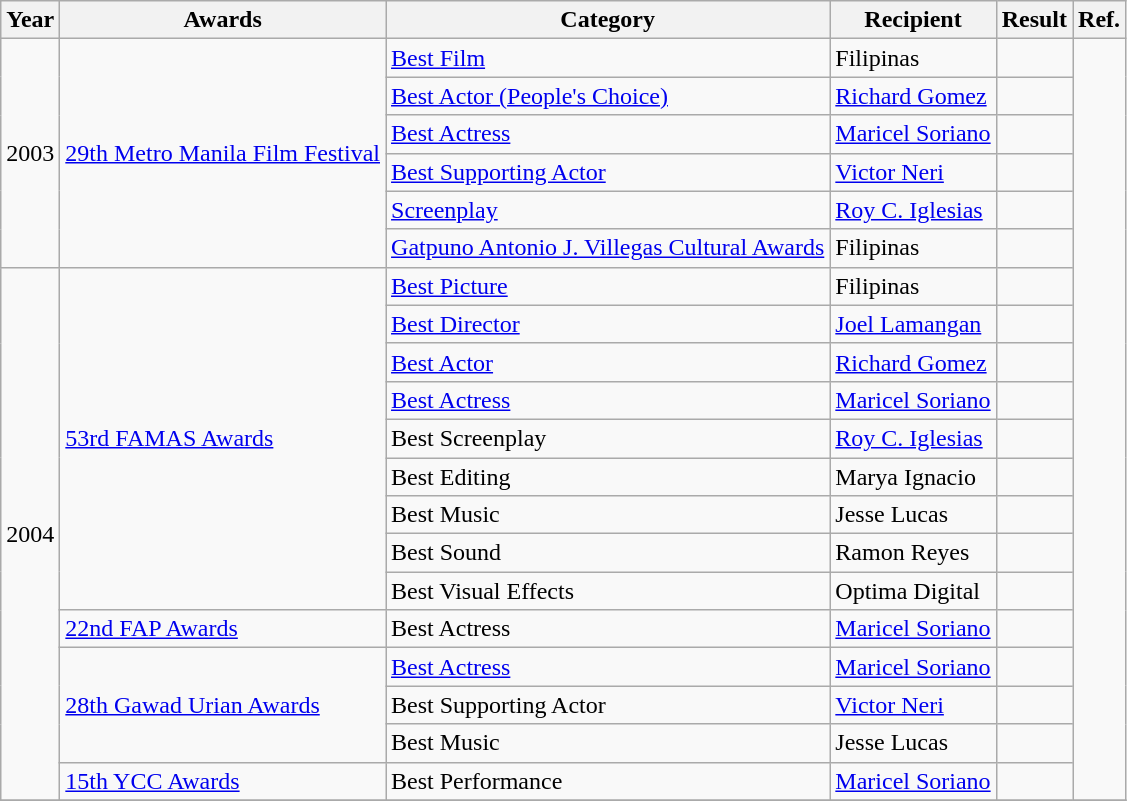<table class="wikitable">
<tr>
<th>Year</th>
<th>Awards</th>
<th>Category</th>
<th>Recipient</th>
<th>Result</th>
<th>Ref.</th>
</tr>
<tr>
<td rowspan="6">2003</td>
<td rowspan="6"><a href='#'>29th Metro Manila Film Festival</a></td>
<td><a href='#'>Best Film</a></td>
<td>Filipinas</td>
<td></td>
<td rowspan="20"></td>
</tr>
<tr>
<td><a href='#'>Best Actor (People's Choice)</a></td>
<td><a href='#'>Richard Gomez</a></td>
<td></td>
</tr>
<tr>
<td><a href='#'>Best Actress</a></td>
<td><a href='#'>Maricel Soriano</a></td>
<td></td>
</tr>
<tr>
<td><a href='#'>Best Supporting Actor</a></td>
<td><a href='#'>Victor Neri</a></td>
<td></td>
</tr>
<tr>
<td><a href='#'>Screenplay</a></td>
<td><a href='#'>Roy C. Iglesias</a></td>
<td></td>
</tr>
<tr>
<td><a href='#'>Gatpuno Antonio J. Villegas Cultural Awards</a></td>
<td>Filipinas</td>
<td></td>
</tr>
<tr>
<td rowspan="14">2004</td>
<td rowspan="9"><a href='#'>53rd FAMAS Awards</a></td>
<td><a href='#'>Best Picture</a></td>
<td>Filipinas</td>
<td></td>
</tr>
<tr>
<td><a href='#'>Best Director</a></td>
<td><a href='#'>Joel Lamangan</a></td>
<td></td>
</tr>
<tr>
<td><a href='#'>Best Actor</a></td>
<td><a href='#'>Richard Gomez</a></td>
<td></td>
</tr>
<tr>
<td><a href='#'>Best Actress</a></td>
<td><a href='#'>Maricel Soriano</a></td>
<td></td>
</tr>
<tr>
<td>Best Screenplay</td>
<td><a href='#'>Roy C. Iglesias</a></td>
<td></td>
</tr>
<tr>
<td>Best Editing</td>
<td>Marya Ignacio</td>
<td></td>
</tr>
<tr>
<td>Best Music</td>
<td>Jesse Lucas</td>
<td></td>
</tr>
<tr>
<td>Best Sound</td>
<td>Ramon Reyes</td>
<td></td>
</tr>
<tr>
<td>Best Visual Effects</td>
<td>Optima Digital</td>
<td></td>
</tr>
<tr>
<td><a href='#'>22nd FAP Awards</a></td>
<td>Best Actress</td>
<td><a href='#'>Maricel Soriano</a></td>
<td></td>
</tr>
<tr>
<td rowspan="3"><a href='#'>28th Gawad Urian Awards</a></td>
<td><a href='#'>Best Actress</a></td>
<td><a href='#'>Maricel Soriano</a></td>
<td></td>
</tr>
<tr>
<td>Best Supporting Actor</td>
<td><a href='#'>Victor Neri</a></td>
<td></td>
</tr>
<tr>
<td>Best Music</td>
<td>Jesse Lucas</td>
<td></td>
</tr>
<tr>
<td><a href='#'>15th YCC Awards</a></td>
<td>Best Performance</td>
<td><a href='#'>Maricel Soriano</a></td>
<td></td>
</tr>
<tr>
</tr>
</table>
